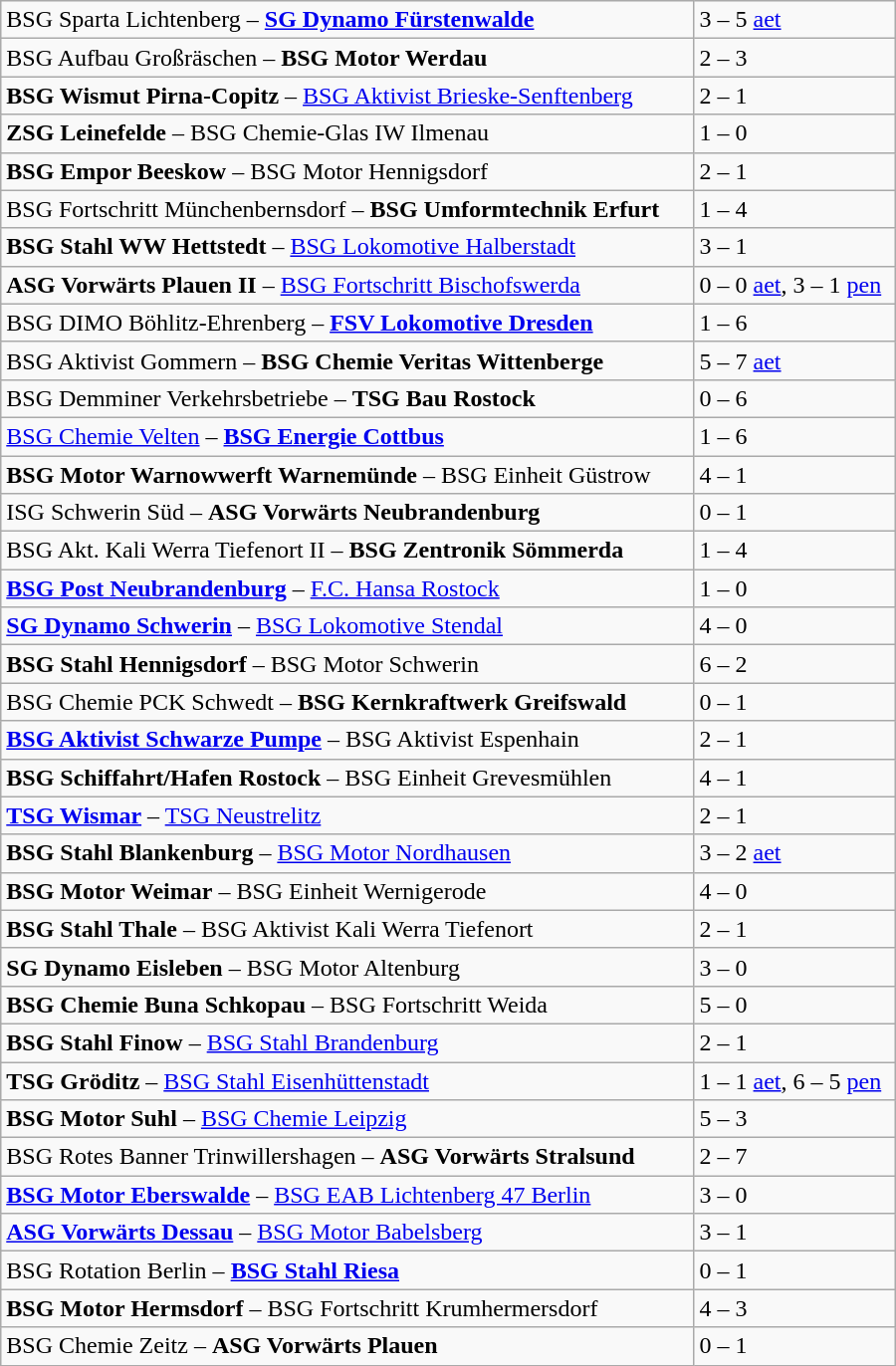<table class="wikitable" style="width:600px;">
<tr>
<td>BSG Sparta Lichtenberg – <strong><a href='#'>SG Dynamo Fürstenwalde</a></strong></td>
<td>3 – 5 <a href='#'>aet</a></td>
</tr>
<tr>
<td>BSG Aufbau Großräschen – <strong>BSG Motor Werdau</strong></td>
<td>2 – 3</td>
</tr>
<tr>
<td><strong>BSG Wismut Pirna-Copitz</strong> – <a href='#'>BSG Aktivist Brieske-Senftenberg</a></td>
<td>2 – 1</td>
</tr>
<tr>
<td><strong>ZSG Leinefelde</strong> – BSG Chemie-Glas IW Ilmenau</td>
<td>1 – 0</td>
</tr>
<tr>
<td><strong>BSG Empor Beeskow</strong> – BSG Motor Hennigsdorf</td>
<td>2 – 1</td>
</tr>
<tr>
<td>BSG Fortschritt Münchenbernsdorf – <strong>BSG Umformtechnik Erfurt</strong></td>
<td>1 – 4</td>
</tr>
<tr>
<td><strong>BSG Stahl WW Hettstedt</strong> – <a href='#'>BSG Lokomotive Halberstadt</a></td>
<td>3 – 1</td>
</tr>
<tr>
<td><strong>ASG Vorwärts Plauen II</strong> – <a href='#'>BSG Fortschritt Bischofswerda</a></td>
<td>0 – 0 <a href='#'>aet</a>, 3 – 1 <a href='#'>pen</a></td>
</tr>
<tr>
<td>BSG DIMO Böhlitz-Ehrenberg – <strong><a href='#'>FSV Lokomotive Dresden</a></strong></td>
<td>1 – 6</td>
</tr>
<tr>
<td>BSG Aktivist Gommern – <strong>BSG Chemie Veritas Wittenberge</strong></td>
<td>5 – 7 <a href='#'>aet</a></td>
</tr>
<tr>
<td>BSG Demminer Verkehrsbetriebe – <strong>TSG Bau Rostock</strong></td>
<td>0 – 6</td>
</tr>
<tr>
<td><a href='#'>BSG Chemie Velten</a> – <strong><a href='#'>BSG Energie Cottbus</a></strong></td>
<td>1 – 6</td>
</tr>
<tr>
<td><strong>BSG Motor Warnowwerft Warnemünde</strong> – BSG Einheit Güstrow</td>
<td>4 – 1</td>
</tr>
<tr>
<td>ISG Schwerin Süd – <strong>ASG Vorwärts Neubrandenburg</strong></td>
<td>0 – 1</td>
</tr>
<tr>
<td>BSG Akt. Kali Werra Tiefenort II – <strong>BSG Zentronik Sömmerda</strong></td>
<td>1 – 4</td>
</tr>
<tr>
<td><strong><a href='#'>BSG Post Neubrandenburg</a></strong> – <a href='#'>F.C. Hansa Rostock</a></td>
<td>1 – 0</td>
</tr>
<tr>
<td><strong><a href='#'>SG Dynamo Schwerin</a></strong> – <a href='#'>BSG Lokomotive Stendal</a></td>
<td>4 – 0</td>
</tr>
<tr>
<td><strong>BSG Stahl Hennigsdorf</strong> – BSG Motor Schwerin</td>
<td>6 – 2</td>
</tr>
<tr>
<td>BSG Chemie PCK Schwedt – <strong>BSG Kernkraftwerk Greifswald</strong></td>
<td>0 – 1</td>
</tr>
<tr>
<td><strong><a href='#'>BSG Aktivist Schwarze Pumpe</a></strong> – BSG Aktivist Espenhain</td>
<td>2 – 1</td>
</tr>
<tr>
<td><strong>BSG Schiffahrt/Hafen Rostock</strong> – BSG Einheit Grevesmühlen</td>
<td>4 – 1</td>
</tr>
<tr>
<td><strong><a href='#'>TSG Wismar</a></strong> – <a href='#'>TSG Neustrelitz</a></td>
<td>2 – 1</td>
</tr>
<tr>
<td><strong>BSG Stahl Blankenburg</strong> – <a href='#'>BSG Motor Nordhausen</a></td>
<td>3 – 2 <a href='#'>aet</a></td>
</tr>
<tr>
<td><strong>BSG Motor Weimar</strong> – BSG Einheit Wernigerode</td>
<td>4 – 0</td>
</tr>
<tr>
<td><strong>BSG Stahl Thale</strong> – BSG Aktivist Kali Werra Tiefenort</td>
<td>2 – 1</td>
</tr>
<tr>
<td><strong>SG Dynamo Eisleben</strong> – BSG Motor Altenburg</td>
<td>3 – 0</td>
</tr>
<tr>
<td><strong>BSG Chemie Buna Schkopau</strong> – BSG Fortschritt Weida</td>
<td>5 – 0</td>
</tr>
<tr>
<td><strong>BSG Stahl Finow</strong> – <a href='#'>BSG Stahl Brandenburg</a></td>
<td>2 – 1</td>
</tr>
<tr>
<td><strong>TSG Gröditz</strong> – <a href='#'>BSG Stahl Eisenhüttenstadt</a></td>
<td>1 – 1 <a href='#'>aet</a>, 6 – 5 <a href='#'>pen</a></td>
</tr>
<tr>
<td><strong>BSG Motor Suhl</strong> – <a href='#'>BSG Chemie Leipzig</a></td>
<td>5 – 3</td>
</tr>
<tr>
<td>BSG Rotes Banner Trinwillershagen – <strong>ASG Vorwärts Stralsund</strong></td>
<td>2 – 7</td>
</tr>
<tr>
<td><strong><a href='#'>BSG Motor Eberswalde</a></strong> – <a href='#'>BSG EAB Lichtenberg 47 Berlin</a></td>
<td>3 – 0</td>
</tr>
<tr>
<td><strong><a href='#'>ASG Vorwärts Dessau</a></strong> – <a href='#'>BSG Motor Babelsberg</a></td>
<td>3 – 1</td>
</tr>
<tr>
<td>BSG Rotation Berlin – <strong><a href='#'>BSG Stahl Riesa</a></strong></td>
<td>0 – 1</td>
</tr>
<tr>
<td><strong>BSG Motor Hermsdorf</strong> – BSG Fortschritt Krumhermersdorf</td>
<td>4 – 3</td>
</tr>
<tr>
<td>BSG Chemie Zeitz – <strong>ASG Vorwärts Plauen</strong></td>
<td>0 – 1</td>
</tr>
</table>
